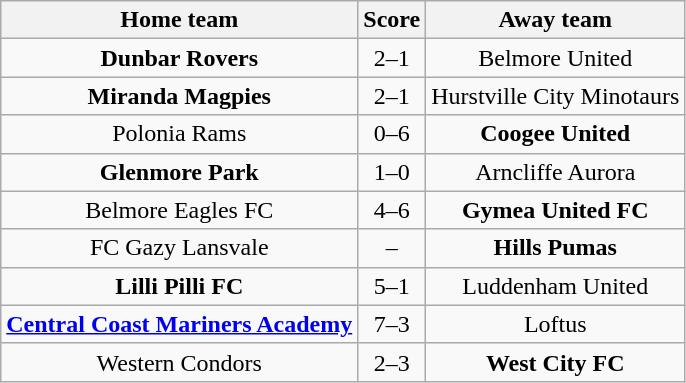<table class="wikitable" style="text-align: center">
<tr>
<th>Home team</th>
<th>Score</th>
<th>Away team</th>
</tr>
<tr>
<td><strong>Dunbar Rovers</strong></td>
<td>2–1</td>
<td>Belmore United</td>
</tr>
<tr>
<td><strong>Miranda Magpies</strong></td>
<td>2–1</td>
<td>Hurstville City Minotaurs</td>
</tr>
<tr>
<td>Polonia Rams</td>
<td>0–6</td>
<td><strong>Coogee United</strong></td>
</tr>
<tr>
<td><strong>Glenmore Park</strong></td>
<td>1–0</td>
<td>Arncliffe Aurora</td>
</tr>
<tr>
<td>Belmore Eagles FC</td>
<td>4–6</td>
<td><strong>Gymea United FC</strong></td>
</tr>
<tr>
<td>FC Gazy Lansvale</td>
<td>–</td>
<td><strong>Hills Pumas</strong></td>
</tr>
<tr>
<td><strong>Lilli Pilli FC</strong></td>
<td>5–1</td>
<td>Luddenham United</td>
</tr>
<tr>
<td><strong><a href='#'>Central Coast Mariners Academy</a></strong></td>
<td>7–3</td>
<td>Loftus</td>
</tr>
<tr>
<td>Western Condors</td>
<td>2–3</td>
<td><strong>West City FC</strong></td>
</tr>
</table>
